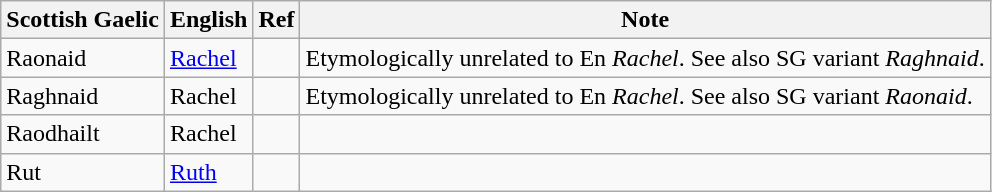<table class="wikitable sortable">
<tr>
<th><strong>Scottish Gaelic</strong></th>
<th><strong>English</strong></th>
<th><strong>Ref</strong></th>
<th><strong>Note</strong></th>
</tr>
<tr>
<td>Raonaid</td>
<td><a href='#'>Rachel</a></td>
<td></td>
<td>Etymologically unrelated to En <em>Rachel</em>. See also SG variant <em>Raghnaid</em>.</td>
</tr>
<tr>
<td>Raghnaid</td>
<td>Rachel</td>
<td></td>
<td>Etymologically unrelated to En <em>Rachel</em>. See also SG variant <em>Raonaid</em>.</td>
</tr>
<tr>
<td>Raodhailt</td>
<td>Rachel</td>
<td></td>
<td></td>
</tr>
<tr>
<td>Rut</td>
<td><a href='#'>Ruth</a></td>
<td></td>
<td></td>
</tr>
</table>
